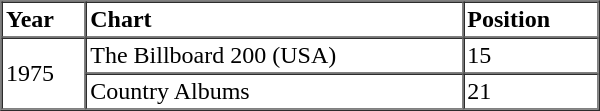<table border=1 cellspacing=0 cellpadding=2 width="400px">
<tr>
<th align="left">Year</th>
<th align="left">Chart</th>
<th align="left">Position</th>
</tr>
<tr>
<td align="left" rowspan="2">1975</td>
<td align="left">The Billboard 200 (USA)</td>
<td align="left">15</td>
</tr>
<tr>
<td align="left">Country Albums</td>
<td align="left">21</td>
</tr>
<tr>
</tr>
</table>
